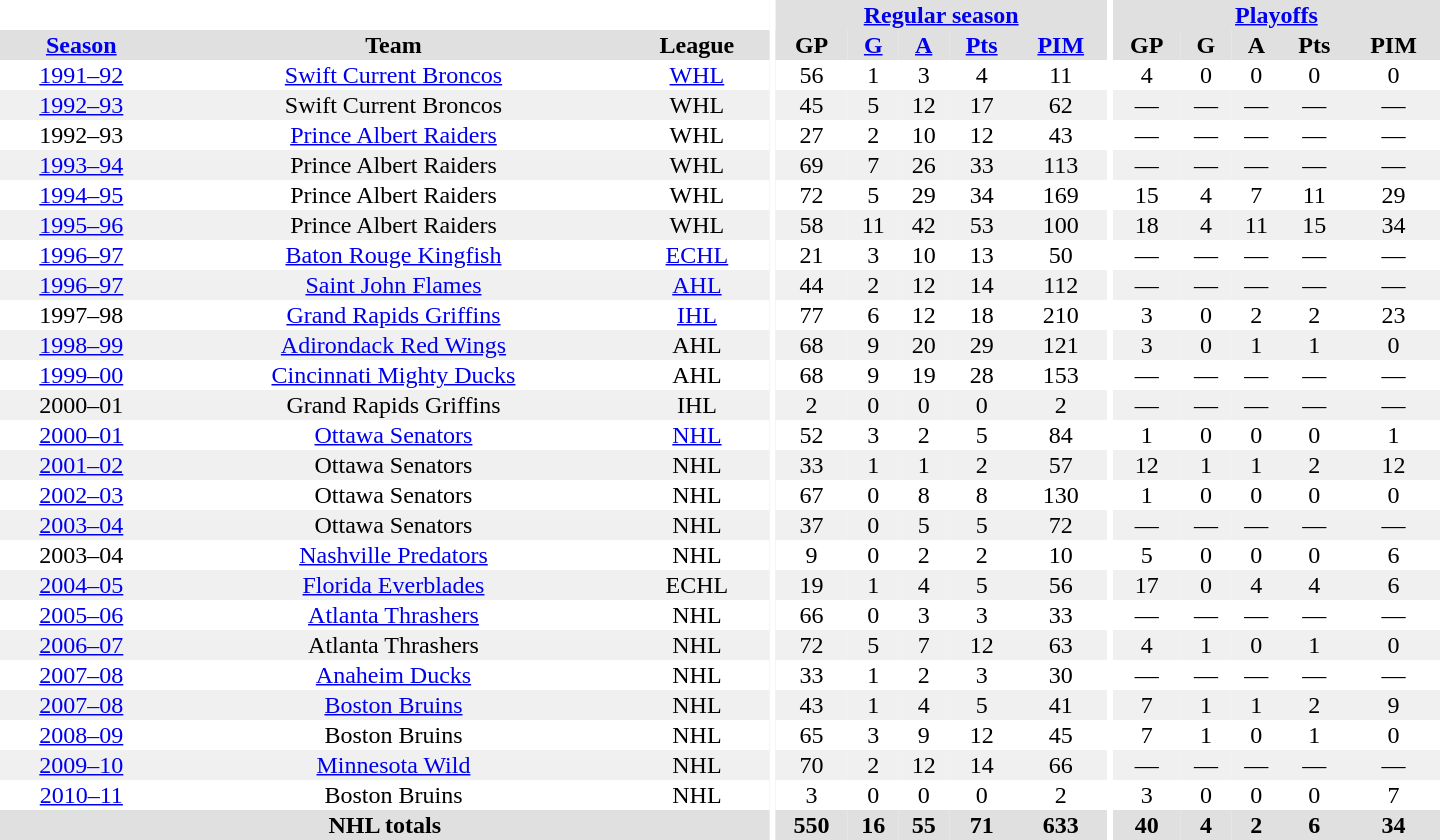<table border="0" cellpadding="1" cellspacing="0" style="text-align:center; width:60em">
<tr bgcolor="#e0e0e0">
<th colspan="3" bgcolor="#ffffff"></th>
<th rowspan="99" bgcolor="#ffffff"></th>
<th colspan="5"><a href='#'>Regular season</a></th>
<th rowspan="99" bgcolor="#ffffff"></th>
<th colspan="5"><a href='#'>Playoffs</a></th>
</tr>
<tr bgcolor="#e0e0e0">
<th><a href='#'>Season</a></th>
<th>Team</th>
<th>League</th>
<th>GP</th>
<th><a href='#'>G</a></th>
<th><a href='#'>A</a></th>
<th><a href='#'>Pts</a></th>
<th><a href='#'>PIM</a></th>
<th>GP</th>
<th>G</th>
<th>A</th>
<th>Pts</th>
<th>PIM</th>
</tr>
<tr ALIGN="center">
<td><a href='#'>1991–92</a></td>
<td><a href='#'>Swift Current Broncos</a></td>
<td><a href='#'>WHL</a></td>
<td>56</td>
<td>1</td>
<td>3</td>
<td>4</td>
<td>11</td>
<td>4</td>
<td>0</td>
<td>0</td>
<td>0</td>
<td>0</td>
</tr>
<tr bgcolor="#f0f0f0">
<td><a href='#'>1992–93</a></td>
<td>Swift Current Broncos</td>
<td>WHL</td>
<td>45</td>
<td>5</td>
<td>12</td>
<td>17</td>
<td>62</td>
<td>—</td>
<td>—</td>
<td>—</td>
<td>—</td>
<td>—</td>
</tr>
<tr>
<td>1992–93</td>
<td><a href='#'>Prince Albert Raiders</a></td>
<td>WHL</td>
<td>27</td>
<td>2</td>
<td>10</td>
<td>12</td>
<td>43</td>
<td>—</td>
<td>—</td>
<td>—</td>
<td>—</td>
<td>—</td>
</tr>
<tr bgcolor="#f0f0f0">
<td><a href='#'>1993–94</a></td>
<td>Prince Albert Raiders</td>
<td>WHL</td>
<td>69</td>
<td>7</td>
<td>26</td>
<td>33</td>
<td>113</td>
<td>—</td>
<td>—</td>
<td>—</td>
<td>—</td>
<td>—</td>
</tr>
<tr>
<td><a href='#'>1994–95</a></td>
<td>Prince Albert Raiders</td>
<td>WHL</td>
<td>72</td>
<td>5</td>
<td>29</td>
<td>34</td>
<td>169</td>
<td>15</td>
<td>4</td>
<td>7</td>
<td>11</td>
<td>29</td>
</tr>
<tr bgcolor="#f0f0f0">
<td><a href='#'>1995–96</a></td>
<td>Prince Albert Raiders</td>
<td>WHL</td>
<td>58</td>
<td>11</td>
<td>42</td>
<td>53</td>
<td>100</td>
<td>18</td>
<td>4</td>
<td>11</td>
<td>15</td>
<td>34</td>
</tr>
<tr>
<td><a href='#'>1996–97</a></td>
<td><a href='#'>Baton Rouge Kingfish</a></td>
<td><a href='#'>ECHL</a></td>
<td>21</td>
<td>3</td>
<td>10</td>
<td>13</td>
<td>50</td>
<td>—</td>
<td>—</td>
<td>—</td>
<td>—</td>
<td>—</td>
</tr>
<tr bgcolor="#f0f0f0">
<td><a href='#'>1996–97</a></td>
<td><a href='#'>Saint John Flames</a></td>
<td><a href='#'>AHL</a></td>
<td>44</td>
<td>2</td>
<td>12</td>
<td>14</td>
<td>112</td>
<td>—</td>
<td>—</td>
<td>—</td>
<td>—</td>
<td>—</td>
</tr>
<tr>
<td>1997–98</td>
<td><a href='#'>Grand Rapids Griffins</a></td>
<td><a href='#'>IHL</a></td>
<td>77</td>
<td>6</td>
<td>12</td>
<td>18</td>
<td>210</td>
<td>3</td>
<td>0</td>
<td>2</td>
<td>2</td>
<td>23</td>
</tr>
<tr bgcolor="#f0f0f0">
<td><a href='#'>1998–99</a></td>
<td><a href='#'>Adirondack Red Wings</a></td>
<td>AHL</td>
<td>68</td>
<td>9</td>
<td>20</td>
<td>29</td>
<td>121</td>
<td>3</td>
<td>0</td>
<td>1</td>
<td>1</td>
<td>0</td>
</tr>
<tr>
<td><a href='#'>1999–00</a></td>
<td><a href='#'>Cincinnati Mighty Ducks</a></td>
<td>AHL</td>
<td>68</td>
<td>9</td>
<td>19</td>
<td>28</td>
<td>153</td>
<td>—</td>
<td>—</td>
<td>—</td>
<td>—</td>
<td>—</td>
</tr>
<tr bgcolor="#f0f0f0">
<td>2000–01</td>
<td>Grand Rapids Griffins</td>
<td>IHL</td>
<td>2</td>
<td>0</td>
<td>0</td>
<td>0</td>
<td>2</td>
<td>—</td>
<td>—</td>
<td>—</td>
<td>—</td>
<td>—</td>
</tr>
<tr ALIGN="center">
<td><a href='#'>2000–01</a></td>
<td><a href='#'>Ottawa Senators</a></td>
<td><a href='#'>NHL</a></td>
<td>52</td>
<td>3</td>
<td>2</td>
<td>5</td>
<td>84</td>
<td>1</td>
<td>0</td>
<td>0</td>
<td>0</td>
<td>1</td>
</tr>
<tr ALIGN="center" bgcolor="#f0f0f0">
<td><a href='#'>2001–02</a></td>
<td>Ottawa Senators</td>
<td>NHL</td>
<td>33</td>
<td>1</td>
<td>1</td>
<td>2</td>
<td>57</td>
<td>12</td>
<td>1</td>
<td>1</td>
<td>2</td>
<td>12</td>
</tr>
<tr ALIGN="center">
<td><a href='#'>2002–03</a></td>
<td>Ottawa Senators</td>
<td>NHL</td>
<td>67</td>
<td>0</td>
<td>8</td>
<td>8</td>
<td>130</td>
<td>1</td>
<td>0</td>
<td>0</td>
<td>0</td>
<td>0</td>
</tr>
<tr ALIGN="center" bgcolor="#f0f0f0">
<td><a href='#'>2003–04</a></td>
<td>Ottawa Senators</td>
<td>NHL</td>
<td>37</td>
<td>0</td>
<td>5</td>
<td>5</td>
<td>72</td>
<td>—</td>
<td>—</td>
<td>—</td>
<td>—</td>
<td>—</td>
</tr>
<tr ALIGN="center">
<td>2003–04</td>
<td><a href='#'>Nashville Predators</a></td>
<td>NHL</td>
<td>9</td>
<td>0</td>
<td>2</td>
<td>2</td>
<td>10</td>
<td>5</td>
<td>0</td>
<td>0</td>
<td>0</td>
<td>6</td>
</tr>
<tr ALIGN="center" bgcolor="#f0f0f0">
<td><a href='#'>2004–05</a></td>
<td><a href='#'>Florida Everblades</a></td>
<td>ECHL</td>
<td>19</td>
<td>1</td>
<td>4</td>
<td>5</td>
<td>56</td>
<td>17</td>
<td>0</td>
<td>4</td>
<td>4</td>
<td>6</td>
</tr>
<tr ALIGN="center">
<td><a href='#'>2005–06</a></td>
<td><a href='#'>Atlanta Thrashers</a></td>
<td>NHL</td>
<td>66</td>
<td>0</td>
<td>3</td>
<td>3</td>
<td>33</td>
<td>—</td>
<td>—</td>
<td>—</td>
<td>—</td>
<td>—</td>
</tr>
<tr ALIGN="center" bgcolor="#f0f0f0">
<td><a href='#'>2006–07</a></td>
<td>Atlanta Thrashers</td>
<td>NHL</td>
<td>72</td>
<td>5</td>
<td>7</td>
<td>12</td>
<td>63</td>
<td>4</td>
<td>1</td>
<td>0</td>
<td>1</td>
<td>0</td>
</tr>
<tr ALIGN="center">
<td><a href='#'>2007–08</a></td>
<td><a href='#'>Anaheim Ducks</a></td>
<td>NHL</td>
<td>33</td>
<td>1</td>
<td>2</td>
<td>3</td>
<td>30</td>
<td>—</td>
<td>—</td>
<td>—</td>
<td>—</td>
<td>—</td>
</tr>
<tr ALIGN="center" bgcolor="#f0f0f0">
<td><a href='#'>2007–08</a></td>
<td><a href='#'>Boston Bruins</a></td>
<td>NHL</td>
<td>43</td>
<td>1</td>
<td>4</td>
<td>5</td>
<td>41</td>
<td>7</td>
<td>1</td>
<td>1</td>
<td>2</td>
<td>9</td>
</tr>
<tr ALIGN="center">
<td><a href='#'>2008–09</a></td>
<td>Boston Bruins</td>
<td>NHL</td>
<td>65</td>
<td>3</td>
<td>9</td>
<td>12</td>
<td>45</td>
<td>7</td>
<td>1</td>
<td>0</td>
<td>1</td>
<td>0</td>
</tr>
<tr ALIGN="center"  bgcolor="#f0f0f0">
<td><a href='#'>2009–10</a></td>
<td><a href='#'>Minnesota Wild</a></td>
<td>NHL</td>
<td>70</td>
<td>2</td>
<td>12</td>
<td>14</td>
<td>66</td>
<td>—</td>
<td>—</td>
<td>—</td>
<td>—</td>
<td>—</td>
</tr>
<tr ALIGN="center">
<td><a href='#'>2010–11</a></td>
<td>Boston Bruins</td>
<td>NHL</td>
<td>3</td>
<td>0</td>
<td>0</td>
<td>0</td>
<td>2</td>
<td>3</td>
<td>0</td>
<td>0</td>
<td>0</td>
<td>7</td>
</tr>
<tr ALIGN="center" bgcolor="#e0e0e0">
<th colspan="3">NHL totals</th>
<th>550</th>
<th>16</th>
<th>55</th>
<th>71</th>
<th>633</th>
<th>40</th>
<th>4</th>
<th>2</th>
<th>6</th>
<th>34</th>
</tr>
</table>
